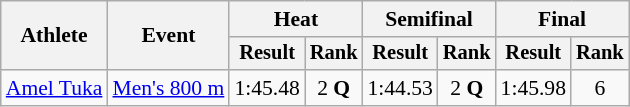<table class="wikitable" style="font-size:90%">
<tr>
<th rowspan="2">Athlete</th>
<th rowspan="2">Event</th>
<th colspan="2">Heat</th>
<th colspan="2">Semifinal</th>
<th colspan="2">Final</th>
</tr>
<tr style="font-size:95%">
<th>Result</th>
<th>Rank</th>
<th>Result</th>
<th>Rank</th>
<th>Result</th>
<th>Rank</th>
</tr>
<tr align=center>
<td align=left><a href='#'>Amel Tuka</a></td>
<td align=left><a href='#'>Men's 800 m</a></td>
<td>1:45.48</td>
<td>2 <strong>Q</strong></td>
<td>1:44.53</td>
<td>2 <strong>Q</strong></td>
<td>1:45.98</td>
<td>6</td>
</tr>
</table>
